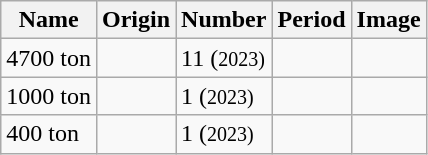<table class="wikitable mw-collapsible mw-collapsed">
<tr>
<th>Name</th>
<th>Origin</th>
<th>Number</th>
<th>Period</th>
<th>Image</th>
</tr>
<tr>
<td>4700 ton</td>
<td></td>
<td>11 (<small>2023)</small></td>
<td></td>
<td></td>
</tr>
<tr>
<td>1000 ton</td>
<td></td>
<td>1 (<small>2023)</small></td>
<td></td>
<td></td>
</tr>
<tr>
<td>400 ton</td>
<td></td>
<td>1 (<small>2023)</small></td>
<td></td>
<td></td>
</tr>
</table>
